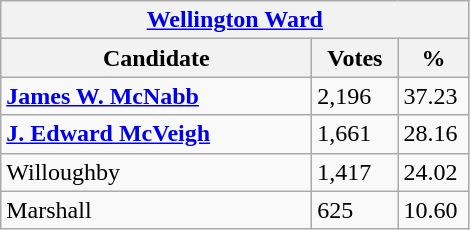<table class="wikitable">
<tr>
<th colspan="3"><a href='#'>Wellington Ward</a></th>
</tr>
<tr>
<th style="width: 200px">Candidate</th>
<th style="width: 50px">Votes</th>
<th style="width: 40px">%</th>
</tr>
<tr>
<td><strong><a href='#'>James W. McNabb</a></strong></td>
<td>2,196</td>
<td>37.23</td>
</tr>
<tr>
<td><strong><a href='#'>J. Edward McVeigh</a></strong></td>
<td>1,661</td>
<td>28.16</td>
</tr>
<tr>
<td>Willoughby</td>
<td>1,417</td>
<td>24.02</td>
</tr>
<tr>
<td>Marshall</td>
<td>625</td>
<td>10.60</td>
</tr>
</table>
